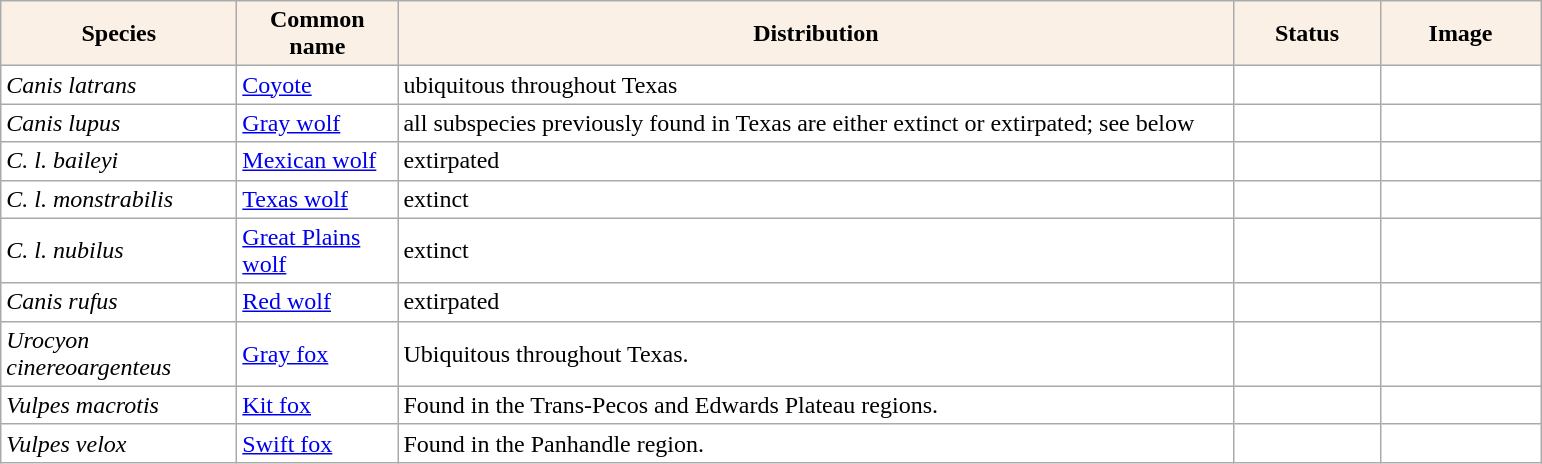<table class="sortable wikitable plainrowheaders" border="0" style="background:#ffffff" align="top" class="sortable wikitable">
<tr ->
<th scope="col" style="background-color:Linen; color:Black" width=150 px>Species</th>
<th scope="col" style="background-color:Linen; color:Black" width=100 px>Common name</th>
<th scope="col" style="background:Linen; color:Black" width=550 px>Distribution</th>
<th scope="col" style="background-color:Linen; color:Black" width=90 px>Status</th>
<th scope="col" style="background:Linen; color:Black" width=100 px>Image</th>
</tr>
<tr>
<td !scope="row" style="background:#ffffff"><em>Canis latrans</em></td>
<td><a href='#'>Coyote</a></td>
<td>ubiquitous throughout Texas</td>
<td></td>
<td></td>
</tr>
<tr>
<td !scope="row" style="background:#ffffff"><em>Canis lupus</em></td>
<td><a href='#'>Gray wolf</a></td>
<td>all subspecies previously found in Texas are either extinct or extirpated; see below</td>
<td></td>
<td></td>
</tr>
<tr>
<td !scope="row" style="background:#ffffff"><em>C. l. baileyi</em></td>
<td><a href='#'>Mexican wolf</a></td>
<td>extirpated</td>
<td></td>
<td></td>
</tr>
<tr>
<td !scope="row" style="background:#ffffff"><em>C. l. monstrabilis</em></td>
<td><a href='#'>Texas wolf</a></td>
<td>extinct</td>
<td></td>
<td></td>
</tr>
<tr>
<td !scope="row" style="background:#ffffff"><em>C. l. nubilus</em></td>
<td><a href='#'>Great Plains wolf</a></td>
<td>extinct</td>
<td></td>
<td></td>
</tr>
<tr>
<td !scope="row" style="background:#ffffff"><em>Canis rufus</em></td>
<td><a href='#'>Red wolf</a></td>
<td>extirpated</td>
<td></td>
<td></td>
</tr>
<tr>
<td !scope="row" style="background:#ffffff"><em>Urocyon cinereoargenteus</em></td>
<td><a href='#'>Gray fox</a></td>
<td>Ubiquitous throughout Texas.</td>
<td></td>
<td></td>
</tr>
<tr>
<td !scope="row" style="background:#ffffff"><em>Vulpes macrotis</em></td>
<td><a href='#'>Kit fox</a></td>
<td>Found in the Trans-Pecos and Edwards Plateau regions.</td>
<td></td>
<td></td>
</tr>
<tr>
<td !scope="row" style="background:#ffffff"><em>Vulpes velox</em></td>
<td><a href='#'>Swift fox</a></td>
<td>Found in the Panhandle region.</td>
<td></td>
<td></td>
</tr>
</table>
